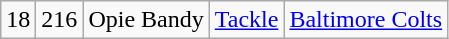<table class="wikitable" style="text-align:center">
<tr>
<td>18</td>
<td>216</td>
<td>Opie Bandy</td>
<td><a href='#'>Tackle</a></td>
<td><a href='#'>Baltimore Colts</a></td>
</tr>
</table>
